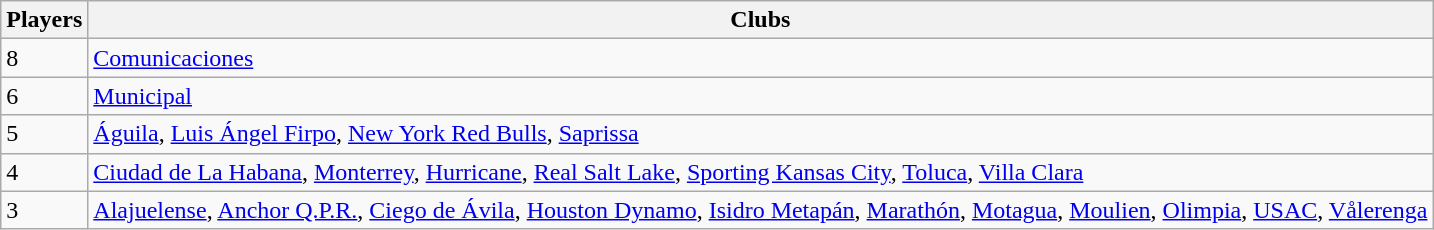<table class="wikitable">
<tr>
<th>Players</th>
<th>Clubs</th>
</tr>
<tr>
<td>8</td>
<td> <a href='#'>Comunicaciones</a></td>
</tr>
<tr>
<td>6</td>
<td> <a href='#'>Municipal</a></td>
</tr>
<tr>
<td>5</td>
<td> <a href='#'>Águila</a>,  <a href='#'>Luis Ángel Firpo</a>,  <a href='#'>New York Red Bulls</a>,  <a href='#'>Saprissa</a></td>
</tr>
<tr>
<td>4</td>
<td> <a href='#'>Ciudad de La Habana</a>,  <a href='#'>Monterrey</a>,  <a href='#'>Hurricane</a>,  <a href='#'>Real Salt Lake</a>,  <a href='#'>Sporting Kansas City</a>,  <a href='#'>Toluca</a>,  <a href='#'>Villa Clara</a></td>
</tr>
<tr>
<td>3</td>
<td> <a href='#'>Alajuelense</a>,  <a href='#'>Anchor Q.P.R.</a>,  <a href='#'>Ciego de Ávila</a>,  <a href='#'>Houston Dynamo</a>,  <a href='#'>Isidro Metapán</a>,  <a href='#'>Marathón</a>,  <a href='#'>Motagua</a>,  <a href='#'>Moulien</a>,  <a href='#'>Olimpia</a>,  <a href='#'>USAC</a>,  <a href='#'>Vålerenga</a></td>
</tr>
</table>
